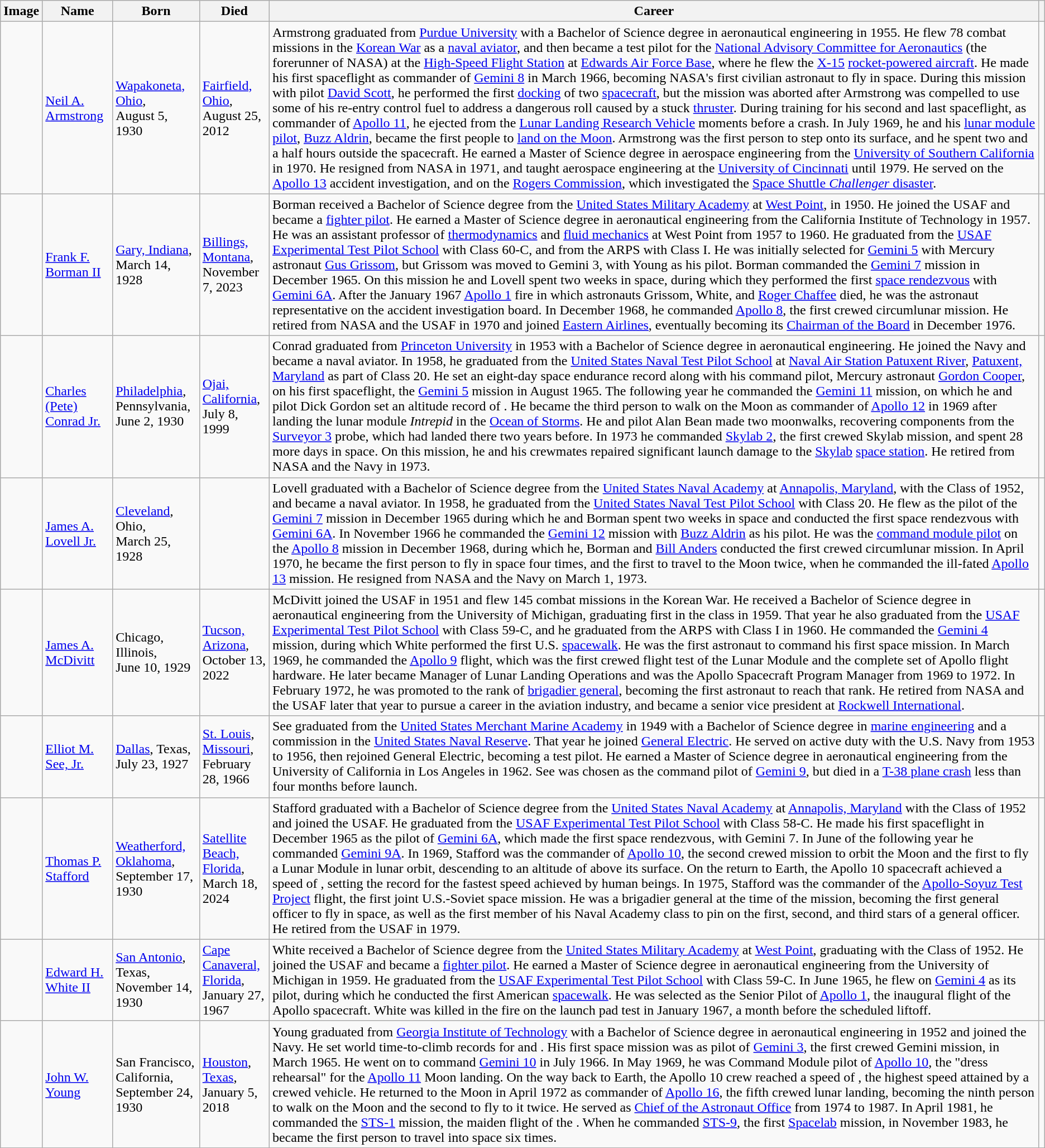<table class="wikitable sortable sticky-header">
<tr>
<th scope="col" class="unsortable">Image</th>
<th scope="col">Name</th>
<th scope="col">Born</th>
<th scope="col">Died</th>
<th scope="col" style="min-width: 150px;">Career</th>
<th scope="col" class="unsortable"></th>
</tr>
<tr>
<td></td>
<td data-sort-value=Armstrong><a href='#'>Neil A. Armstrong</a></td>
<td data-sort-value=><a href='#'>Wapakoneta, Ohio</a>,<br>August 5, 1930</td>
<td><a href='#'>Fairfield, Ohio</a>,<br>August 25, 2012</td>
<td>Armstrong graduated from <a href='#'>Purdue University</a> with a Bachelor of Science degree in aeronautical engineering in 1955. He flew 78 combat missions in the <a href='#'>Korean War</a> as a <a href='#'>naval aviator</a>, and then became a test pilot for the <a href='#'>National Advisory Committee for Aeronautics</a> (the forerunner of NASA) at the  <a href='#'>High-Speed Flight Station</a> at <a href='#'>Edwards Air Force Base</a>, where he flew the <a href='#'>X-15</a> <a href='#'>rocket-powered aircraft</a>. He made his first spaceflight as commander of <a href='#'>Gemini 8</a> in March 1966, becoming NASA's first civilian astronaut to fly in space. During this mission with pilot <a href='#'>David Scott</a>, he performed the first <a href='#'>docking</a> of two <a href='#'>spacecraft</a>, but the mission was aborted after Armstrong was compelled to use some of his re-entry control fuel to address a dangerous roll caused by a stuck <a href='#'>thruster</a>. During training for his second and last spaceflight, as commander of <a href='#'>Apollo 11</a>, he ejected from the <a href='#'>Lunar Landing Research Vehicle</a> moments before a crash. In July 1969, he and his <a href='#'>lunar module pilot</a>, <a href='#'>Buzz Aldrin</a>, became the first people to <a href='#'>land on the Moon</a>. Armstrong was the first person to step onto its surface, and he spent two and a half hours outside the spacecraft. He earned a Master of Science degree in aerospace engineering from the <a href='#'>University of Southern California</a> in 1970. He resigned from NASA in 1971, and taught aerospace engineering at the <a href='#'>University of Cincinnati</a> until 1979. He served on the <a href='#'>Apollo 13</a> accident investigation, and on the <a href='#'>Rogers Commission</a>, which investigated the <a href='#'>Space Shuttle <em>Challenger</em> disaster</a>.</td>
<td></td>
</tr>
<tr>
<td></td>
<td data-sort-value=Borman><a href='#'>Frank F. Borman II</a></td>
<td data-sort-value=><a href='#'>Gary, Indiana</a>,<br>March 14, 1928</td>
<td><a href='#'>Billings, Montana</a>,<br>November 7, 2023</td>
<td>Borman received a Bachelor of Science degree from the <a href='#'>United States Military Academy</a> at <a href='#'>West Point</a>, in 1950. He joined the USAF and became a <a href='#'>fighter pilot</a>. He earned a Master of Science degree in aeronautical engineering from the California Institute of Technology in 1957. He was an assistant professor of <a href='#'>thermodynamics</a> and <a href='#'>fluid mechanics</a> at West Point from 1957 to 1960. He graduated from the <a href='#'>USAF Experimental Test Pilot School</a> with Class 60-C, and from the ARPS with Class I. He was initially selected for <a href='#'>Gemini 5</a> with Mercury astronaut <a href='#'>Gus Grissom</a>, but Grissom was moved to Gemini 3, with Young as his pilot. Borman commanded the <a href='#'>Gemini 7</a> mission in December 1965. On this mission he and Lovell spent two weeks in space, during which they performed the first <a href='#'>space rendezvous</a> with <a href='#'>Gemini 6A</a>. After the January 1967 <a href='#'>Apollo 1</a> fire in which astronauts Grissom, White, and <a href='#'>Roger Chaffee</a> died, he was the astronaut representative on the accident investigation board. In December 1968, he commanded <a href='#'>Apollo 8</a>, the first crewed circumlunar mission. He retired from NASA and the USAF in 1970 and joined <a href='#'>Eastern Airlines</a>, eventually becoming its <a href='#'>Chairman of the Board</a> in December 1976.</td>
<td></td>
</tr>
<tr>
<td></td>
<td data-sort-value=Conrad><a href='#'>Charles (Pete) Conrad Jr.</a></td>
<td data-sort-value=><a href='#'>Philadelphia</a>, Pennsylvania,<br>June 2, 1930</td>
<td><a href='#'>Ojai, California</a>,<br>July 8, 1999</td>
<td>Conrad graduated from <a href='#'>Princeton University</a> in 1953 with a Bachelor of Science degree in aeronautical engineering. He joined the Navy and became a naval aviator. In 1958, he graduated from the <a href='#'>United States Naval Test Pilot School</a> at <a href='#'>Naval Air Station Patuxent River</a>, <a href='#'>Patuxent, Maryland</a> as part of Class 20. He set an eight-day space endurance record along with his command pilot, Mercury astronaut <a href='#'>Gordon Cooper</a>, on his first spaceflight, the <a href='#'>Gemini 5</a> mission in August 1965. The following year he commanded the <a href='#'>Gemini 11</a> mission, on which he and pilot Dick Gordon set an altitude record of . He became the third person to walk on the Moon as commander of <a href='#'>Apollo 12</a> in 1969 after landing the lunar module <em>Intrepid</em> in the <a href='#'>Ocean of Storms</a>. He and pilot Alan Bean made two moonwalks, recovering components from the <a href='#'>Surveyor 3</a> probe, which had landed there two years before. In 1973 he commanded <a href='#'>Skylab 2</a>, the first crewed Skylab mission, and spent 28 more days in space. On this mission, he and his crewmates repaired significant launch damage to the <a href='#'>Skylab</a> <a href='#'>space station</a>. He retired from NASA and the Navy in 1973.</td>
<td></td>
</tr>
<tr>
<td></td>
<td data-sort-value=Lovell><a href='#'>James A. Lovell Jr.</a></td>
<td data-sort-value=><a href='#'>Cleveland</a>, Ohio,<br>March 25, 1928</td>
<td> </td>
<td>Lovell graduated with a Bachelor of Science degree from the <a href='#'>United States Naval Academy</a> at <a href='#'>Annapolis, Maryland</a>, with the Class of 1952, and became a naval aviator. In 1958, he graduated from the <a href='#'>United States Naval Test Pilot School</a> with Class 20. He flew as the pilot of the <a href='#'>Gemini 7</a> mission in December 1965 during which he and Borman spent two weeks in space and conducted the  first space rendezvous with <a href='#'>Gemini 6A</a>. In November 1966 he commanded the <a href='#'>Gemini 12</a> mission with <a href='#'>Buzz Aldrin</a> as his pilot. He was the <a href='#'>command module pilot</a> on the <a href='#'>Apollo 8</a> mission in December 1968, during which he, Borman and <a href='#'>Bill Anders</a> conducted the first crewed circumlunar mission. In April 1970, he became the first person to fly in space four times, and the first to travel to the Moon twice, when he commanded the ill-fated <a href='#'>Apollo 13</a> mission. He resigned from NASA and the Navy on March 1, 1973.</td>
<td></td>
</tr>
<tr>
<td></td>
<td data-sort-value=McDivett><a href='#'>James A. McDivitt</a></td>
<td data-sort-value=>Chicago, Illinois,<br>June 10, 1929</td>
<td><a href='#'>Tucson, Arizona</a>,<br>October 13, 2022</td>
<td>McDivitt joined the USAF in 1951 and flew 145 combat missions in the Korean War. He received a Bachelor of Science degree in aeronautical engineering from the University of Michigan, graduating first in the class in 1959. That year he also graduated from the <a href='#'>USAF Experimental Test Pilot School</a> with Class 59-C, and he graduated from the ARPS with Class I in 1960. He commanded the <a href='#'>Gemini 4</a> mission, during which White performed the first U.S. <a href='#'>spacewalk</a>. He was the first astronaut to command his first space mission. In March 1969, he commanded the <a href='#'>Apollo 9</a> flight, which was the first crewed flight test of the Lunar Module and the complete set of Apollo flight hardware. He later became Manager of Lunar Landing Operations and was the Apollo Spacecraft Program Manager from 1969 to 1972. In February 1972, he was promoted to the rank of <a href='#'>brigadier general</a>, becoming the first astronaut to reach that rank. He retired from NASA and the USAF later that year to pursue a career in the aviation industry, and became a senior vice president at <a href='#'>Rockwell International</a>.</td>
<td></td>
</tr>
<tr>
<td></td>
<td data-sort-value=See><a href='#'>Elliot M. See, Jr.</a></td>
<td data-sort-value=><a href='#'>Dallas</a>, Texas,<br>July 23, 1927</td>
<td><a href='#'>St. Louis</a>, <a href='#'>Missouri</a>,<br>February 28, 1966</td>
<td>See graduated from the <a href='#'>United States Merchant Marine Academy</a> in 1949 with a Bachelor of Science degree in <a href='#'>marine engineering</a> and a commission in the <a href='#'>United States Naval Reserve</a>. That year he joined <a href='#'>General Electric</a>. He served on active duty with the U.S. Navy from 1953 to 1956, then rejoined General Electric, becoming a test pilot. He earned a Master of Science degree in aeronautical engineering from the University of California in Los Angeles in 1962. See was chosen as the command pilot of <a href='#'>Gemini 9</a>, but died in a <a href='#'>T-38 plane crash</a> less than four months before launch.</td>
<td></td>
</tr>
<tr>
<td></td>
<td data=sort-value=Stafford><a href='#'>Thomas P. Stafford</a></td>
<td data-sort-value=><a href='#'>Weatherford, Oklahoma</a>,<br>September 17, 1930</td>
<td><a href='#'>Satellite Beach, Florida</a>,<br>March 18, 2024</td>
<td>Stafford graduated with a Bachelor of Science  degree from the <a href='#'>United States Naval Academy</a> at <a href='#'>Annapolis, Maryland</a> with the Class of 1952 and joined the USAF.  He graduated from the <a href='#'>USAF Experimental Test Pilot School</a> with Class 58-C. He made his first spaceflight in December 1965 as the pilot of <a href='#'>Gemini 6A</a>, which made the first space rendezvous, with Gemini 7. In June of the following year he commanded <a href='#'>Gemini 9A</a>. In 1969, Stafford was the commander of <a href='#'>Apollo 10</a>, the second crewed mission to orbit the Moon and the first to fly a Lunar Module in lunar orbit, descending to an altitude of  above its surface. On the return to Earth, the Apollo 10 spacecraft achieved a speed of , setting the record for the fastest speed achieved by human beings. In 1975, Stafford was the commander of the <a href='#'>Apollo-Soyuz Test Project</a> flight, the first joint U.S.-Soviet space mission. He was a brigadier general at the time of the mission, becoming the first general officer to fly in space, as well as the first member of his Naval Academy class to pin on the first, second, and third stars of a general officer. He retired from the USAF in 1979.</td>
<td></td>
</tr>
<tr>
<td></td>
<td data-sort-value=White><a href='#'>Edward H. White II</a></td>
<td data-sort-value= ><a href='#'>San Antonio</a>, Texas,<br>November 14, 1930</td>
<td><a href='#'>Cape Canaveral, Florida</a>,<br>January 27, 1967</td>
<td>White received a Bachelor of Science degree from the <a href='#'>United States Military Academy</a> at <a href='#'>West Point</a>, graduating with the Class of 1952. He joined the USAF and became a <a href='#'>fighter pilot</a>. He earned a Master of Science degree in aeronautical engineering from the University of Michigan in 1959.  He graduated from the <a href='#'>USAF Experimental Test Pilot School</a> with Class 59-C. In June 1965, he flew on <a href='#'>Gemini 4</a> as its pilot, during which he conducted the first American <a href='#'>spacewalk</a>. He was selected as the Senior Pilot of <a href='#'>Apollo 1</a>, the inaugural flight of the Apollo spacecraft. White was killed in the fire on the launch pad test in January 1967, a month before the scheduled liftoff.</td>
<td></td>
</tr>
<tr>
<td></td>
<td data-sort-value=Young><a href='#'>John W. Young</a></td>
<td data-sort-value=>San Francisco, California,<br>September 24, 1930</td>
<td><a href='#'>Houston</a>, <a href='#'>Texas</a>,<br>January 5, 2018</td>
<td>Young graduated from <a href='#'>Georgia Institute of Technology</a> with a Bachelor of Science degree in aeronautical engineering in 1952 and joined the Navy. He set world time-to-climb records for  and . His first space mission was as pilot of <a href='#'>Gemini 3</a>, the first crewed Gemini mission,  in March 1965. He went on to command <a href='#'>Gemini 10</a> in July 1966. In May 1969, he was Command Module pilot of <a href='#'>Apollo 10</a>, the "dress rehearsal" for the <a href='#'>Apollo 11</a> Moon landing. On the way back to Earth, the Apollo 10 crew reached a speed of , the highest speed attained by a crewed vehicle. He returned to the Moon in April 1972 as commander of <a href='#'>Apollo 16</a>, the fifth crewed lunar landing, becoming the ninth person to walk on the Moon and the second to fly to it twice. He served as <a href='#'>Chief of the Astronaut Office</a> from 1974 to 1987. In April 1981, he commanded the <a href='#'>STS-1</a> mission, the maiden flight of the . When he commanded <a href='#'>STS-9</a>, the first <a href='#'>Spacelab</a> mission, in November 1983, he became the first person to travel into space six times.</td>
<td></td>
</tr>
</table>
